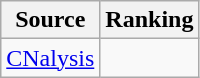<table class="wikitable" style="text-align:center">
<tr>
<th>Source</th>
<th>Ranking</th>
</tr>
<tr>
<td align=left><a href='#'>CNalysis</a></td>
<td></td>
</tr>
</table>
